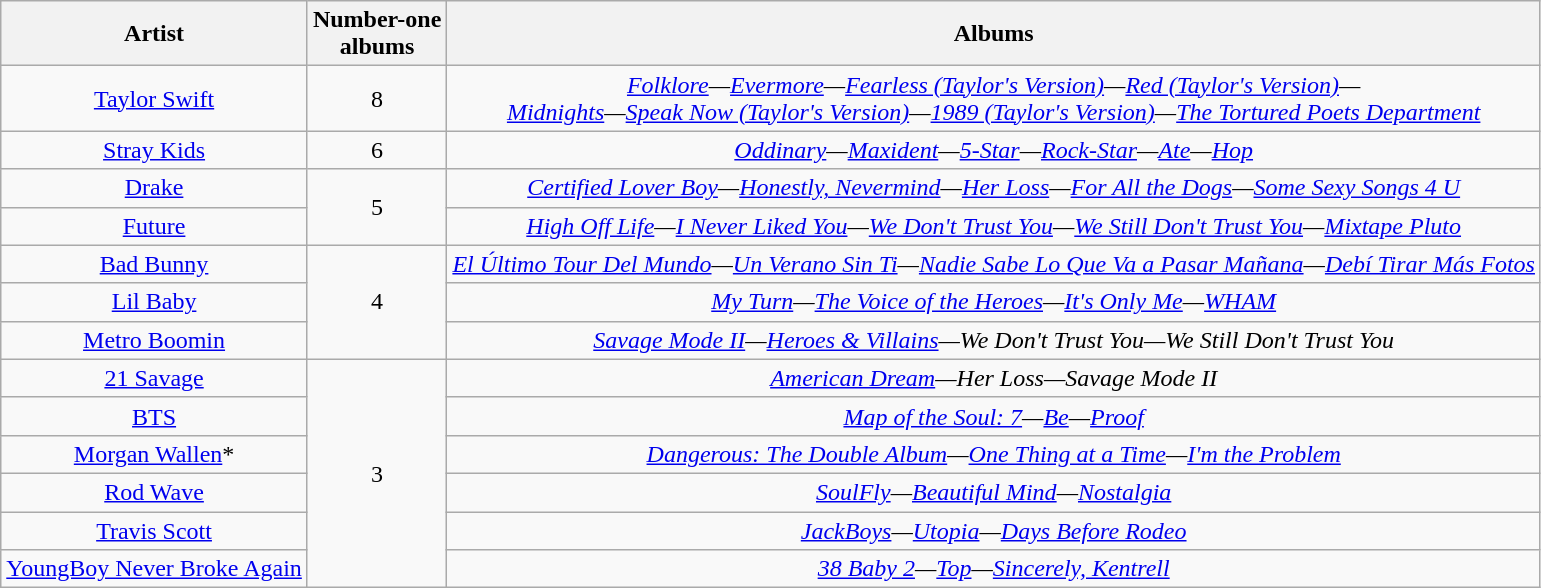<table class="wikitable" style="text-align:center">
<tr>
<th>Artist</th>
<th>Number-one<br>albums</th>
<th>Albums</th>
</tr>
<tr>
<td><a href='#'>Taylor Swift</a></td>
<td>8</td>
<td><em><a href='#'>Folklore</a>—<a href='#'>Evermore</a>—<a href='#'>Fearless (Taylor's Version)</a>—<a href='#'>Red (Taylor's Version)</a>—</em><br><em><a href='#'>Midnights</a>—<a href='#'>Speak Now (Taylor's Version)</a>—<a href='#'>1989 (Taylor's Version)</a>—<a href='#'>The Tortured Poets Department</a></em></td>
</tr>
<tr>
<td><a href='#'>Stray Kids</a></td>
<td>6</td>
<td><em><a href='#'>Oddinary</a>—<a href='#'>Maxident</a>—<a href='#'>5-Star</a>—<a href='#'>Rock-Star</a>—<a href='#'>Ate</a>—<a href='#'>Hop</a></em></td>
</tr>
<tr>
<td><a href='#'>Drake</a></td>
<td rowspan="2">5</td>
<td><em><a href='#'>Certified Lover Boy</a>—<a href='#'>Honestly, Nevermind</a>—<a href='#'>Her Loss</a>—<a href='#'>For All the Dogs</a>—<a href='#'>Some Sexy Songs 4 U</a></em></td>
</tr>
<tr>
<td><a href='#'>Future</a></td>
<td><em><a href='#'>High Off Life</a>—<a href='#'>I Never Liked You</a>—<a href='#'>We Don't Trust You</a>—<a href='#'>We Still Don't Trust You</a>—<a href='#'>Mixtape Pluto</a></em></td>
</tr>
<tr>
<td><a href='#'>Bad Bunny</a></td>
<td rowspan="3">4</td>
<td><em><a href='#'>El Último Tour Del Mundo</a>—<a href='#'>Un Verano Sin Ti</a>—<a href='#'>Nadie Sabe Lo Que Va a Pasar Mañana</a>—<a href='#'>Debí Tirar Más Fotos</a></em></td>
</tr>
<tr>
<td><a href='#'>Lil Baby</a></td>
<td><em><a href='#'>My Turn</a>—<a href='#'>The Voice of the Heroes</a>—<a href='#'>It's Only Me</a>—<a href='#'>WHAM</a></em></td>
</tr>
<tr>
<td><a href='#'>Metro Boomin</a></td>
<td><em><a href='#'>Savage Mode II</a>—<a href='#'>Heroes & Villains</a>—We Don't Trust You—We Still Don't Trust You</em></td>
</tr>
<tr>
<td><a href='#'>21 Savage</a></td>
<td rowspan="6">3</td>
<td><em><a href='#'>American Dream</a>—Her Loss—Savage Mode II</em></td>
</tr>
<tr>
<td><a href='#'>BTS</a></td>
<td><em><a href='#'>Map of the Soul: 7</a>—<a href='#'>Be</a>—<a href='#'>Proof</a></em></td>
</tr>
<tr>
<td><a href='#'>Morgan Wallen</a>*</td>
<td><em><a href='#'>Dangerous: The Double Album</a>—<a href='#'>One Thing at a Time</a>—<a href='#'>I'm the Problem</a></em></td>
</tr>
<tr>
<td><a href='#'>Rod Wave</a></td>
<td><em><a href='#'>SoulFly</a>—<a href='#'>Beautiful Mind</a>—<a href='#'>Nostalgia</a></em></td>
</tr>
<tr>
<td><a href='#'>Travis Scott</a></td>
<td><em><a href='#'>JackBoys</a>—<a href='#'>Utopia</a>—<a href='#'>Days Before Rodeo</a></em></td>
</tr>
<tr>
<td><a href='#'>YoungBoy Never Broke Again</a></td>
<td><em><a href='#'>38 Baby 2</a>—<a href='#'>Top</a>—<a href='#'>Sincerely, Kentrell</a></em></td>
</tr>
</table>
